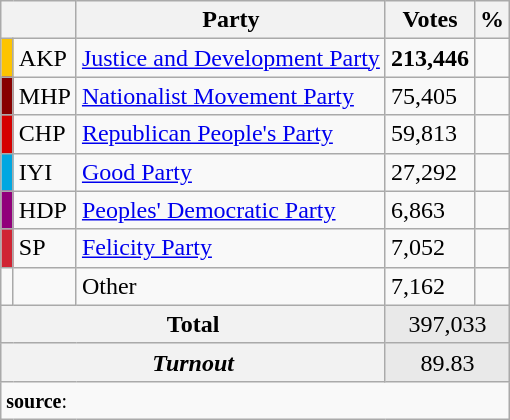<table class="wikitable">
<tr>
<th colspan="2" align="center"></th>
<th align="center">Party</th>
<th align="center">Votes</th>
<th align="center">%</th>
</tr>
<tr align="left">
<td bgcolor="#FDC400" width="1"></td>
<td>AKP</td>
<td><a href='#'>Justice and Development Party</a></td>
<td><strong>213,446</strong></td>
<td><strong></strong></td>
</tr>
<tr align="left">
<td bgcolor="#870000" width="1"></td>
<td>MHP</td>
<td><a href='#'>Nationalist Movement Party</a></td>
<td>75,405</td>
<td></td>
</tr>
<tr align="left">
<td bgcolor="#d50000" width="1"></td>
<td>CHP</td>
<td><a href='#'>Republican People's Party</a></td>
<td>59,813</td>
<td></td>
</tr>
<tr align="left">
<td bgcolor="#01A7E1" width="1"></td>
<td>IYI</td>
<td><a href='#'>Good Party</a></td>
<td>27,292</td>
<td></td>
</tr>
<tr align="left">
<td bgcolor="#91007B" width="1"></td>
<td>HDP</td>
<td><a href='#'>Peoples' Democratic Party</a></td>
<td>6,863</td>
<td></td>
</tr>
<tr align="left">
<td bgcolor="#D02433" width="1"></td>
<td>SP</td>
<td><a href='#'>Felicity Party</a></td>
<td>7,052</td>
<td></td>
</tr>
<tr align="left">
<td bgcolor="" width="1"></td>
<td></td>
<td>Other</td>
<td>7,162</td>
<td></td>
</tr>
<tr align="left" style="background-color:#E9E9E9">
<th colspan="3" align="center"><strong>Total</strong></th>
<td colspan="5" align="center">397,033</td>
</tr>
<tr align="left" style="background-color:#E9E9E9">
<th colspan="3" align="center"><em>Turnout</em></th>
<td colspan="5" align="center">89.83</td>
</tr>
<tr>
<td colspan="9" align="left"><small><strong>source</strong>: </small></td>
</tr>
</table>
